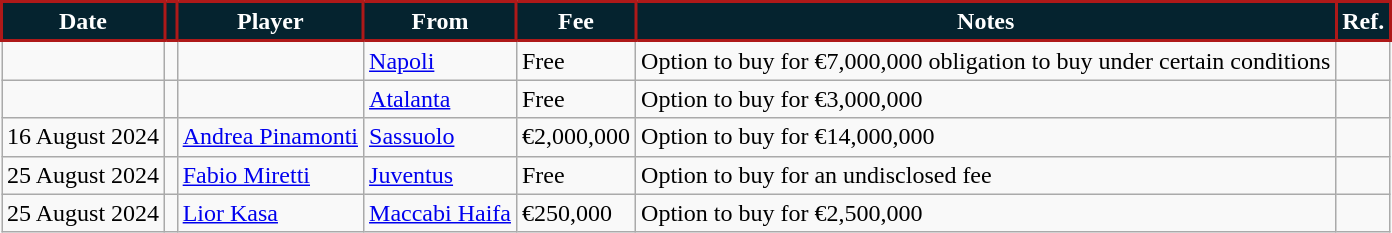<table class="wikitable plainrowheaders">
<tr>
<th style="background:#05232F;color:white;border:2px solid #AE1919">Date</th>
<th style="background:#05232F;color:white;border:2px solid #AE1919"></th>
<th style="background:#05232F;color:white;border:2px solid #AE1919">Player</th>
<th style="background:#05232F;color:white;border:2px solid #AE1919">From</th>
<th style="background:#05232F;color:white;border:2px solid #AE1919">Fee</th>
<th style="background:#05232F;color:white;border:2px solid #AE1919">Notes</th>
<th style="background:#05232F;color:white;border:2px solid #AE1919">Ref.</th>
</tr>
<tr>
<td></td>
<td align="center"></td>
<td> </td>
<td> <a href='#'>Napoli</a></td>
<td>Free</td>
<td>Option to buy for €7,000,000 obligation to buy under certain conditions</td>
<td></td>
</tr>
<tr>
<td></td>
<td align="center"></td>
<td> </td>
<td> <a href='#'>Atalanta</a></td>
<td>Free</td>
<td>Option to buy for €3,000,000</td>
<td></td>
</tr>
<tr>
<td>16 August 2024</td>
<td></td>
<td> <a href='#'>Andrea Pinamonti</a></td>
<td> <a href='#'>Sassuolo</a></td>
<td>€2,000,000</td>
<td>Option to buy for €14,000,000</td>
<td></td>
</tr>
<tr>
<td>25 August 2024</td>
<td></td>
<td> <a href='#'>Fabio Miretti</a></td>
<td> <a href='#'>Juventus</a></td>
<td>Free</td>
<td>Option to buy for an undisclosed fee</td>
<td></td>
</tr>
<tr>
<td>25 August 2024</td>
<td></td>
<td> <a href='#'>Lior Kasa</a></td>
<td> <a href='#'>Maccabi Haifa</a></td>
<td>€250,000</td>
<td>Option to buy for €2,500,000</td>
<td></td>
</tr>
</table>
